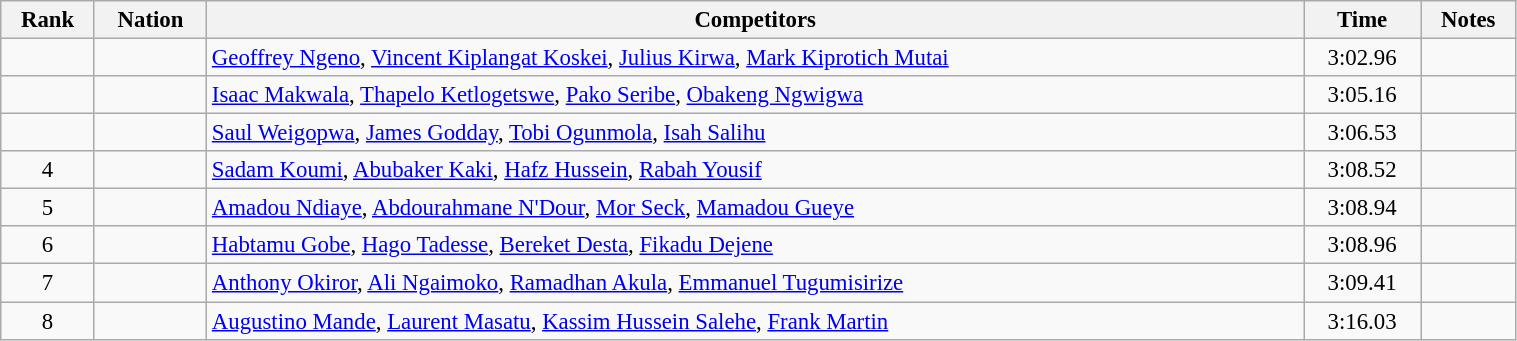<table class="wikitable sortable" width=80% style="text-align:center; font-size:95%">
<tr>
<th>Rank</th>
<th>Nation</th>
<th>Competitors</th>
<th>Time</th>
<th>Notes</th>
</tr>
<tr>
<td></td>
<td align=left></td>
<td align=left><a href='#'>Geoffrey Ngeno</a>, <a href='#'>Vincent Kiplangat Koskei</a>, <a href='#'>Julius Kirwa</a>, <a href='#'>Mark Kiprotich Mutai</a></td>
<td>3:02.96</td>
<td></td>
</tr>
<tr>
<td></td>
<td align=left></td>
<td align=left><a href='#'>Isaac Makwala</a>, <a href='#'>Thapelo Ketlogetswe</a>, <a href='#'>Pako Seribe</a>, <a href='#'>Obakeng Ngwigwa</a></td>
<td>3:05.16</td>
<td></td>
</tr>
<tr>
<td></td>
<td align=left></td>
<td align=left><a href='#'>Saul Weigopwa</a>, <a href='#'>James Godday</a>, <a href='#'>Tobi Ogunmola</a>, <a href='#'>Isah Salihu</a></td>
<td>3:06.53</td>
<td></td>
</tr>
<tr>
<td>4</td>
<td align=left></td>
<td align=left><a href='#'>Sadam Koumi</a>, <a href='#'>Abubaker Kaki</a>, <a href='#'>Hafz Hussein</a>, <a href='#'>Rabah Yousif</a></td>
<td>3:08.52</td>
<td></td>
</tr>
<tr>
<td>5</td>
<td align=left></td>
<td align=left><a href='#'>Amadou Ndiaye</a>, <a href='#'>Abdourahmane N'Dour</a>, <a href='#'>Mor Seck</a>, <a href='#'>Mamadou Gueye</a></td>
<td>3:08.94</td>
<td></td>
</tr>
<tr>
<td>6</td>
<td align=left></td>
<td align=left><a href='#'>Habtamu Gobe</a>, <a href='#'>Hago Tadesse</a>, <a href='#'>Bereket Desta</a>, <a href='#'>Fikadu Dejene</a></td>
<td>3:08.96</td>
<td></td>
</tr>
<tr>
<td>7</td>
<td align=left></td>
<td align=left><a href='#'>Anthony Okiror</a>, <a href='#'>Ali Ngaimoko</a>, <a href='#'>Ramadhan Akula</a>, <a href='#'>Emmanuel Tugumisirize</a></td>
<td>3:09.41</td>
<td></td>
</tr>
<tr>
<td>8</td>
<td align=left></td>
<td align=left><a href='#'>Augustino Mande</a>, <a href='#'>Laurent Masatu</a>, <a href='#'>Kassim Hussein Salehe</a>, <a href='#'>Frank Martin</a></td>
<td>3:16.03</td>
<td></td>
</tr>
</table>
